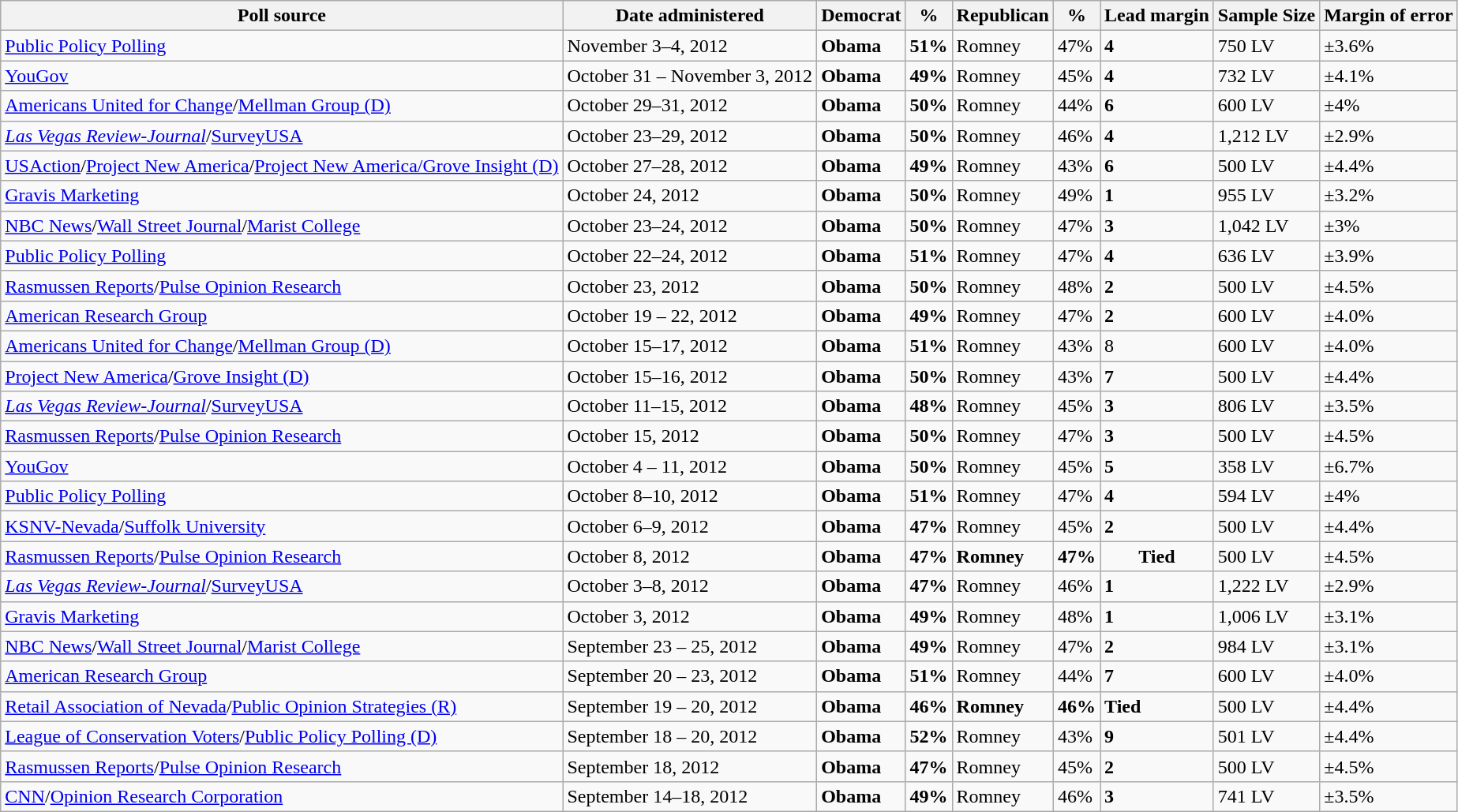<table class="wikitable">
<tr valign=bottom>
<th>Poll source</th>
<th>Date administered</th>
<th>Democrat</th>
<th>%</th>
<th>Republican</th>
<th>%</th>
<th>Lead margin</th>
<th>Sample Size</th>
<th>Margin of error</th>
</tr>
<tr>
<td><a href='#'>Public Policy Polling</a></td>
<td>November 3–4, 2012</td>
<td><strong>Obama</strong></td>
<td><strong>51%</strong></td>
<td>Romney</td>
<td>47%</td>
<td><strong>4</strong></td>
<td>750 LV</td>
<td>±3.6%</td>
</tr>
<tr>
<td><a href='#'>YouGov</a></td>
<td>October 31 – November 3, 2012</td>
<td><strong>Obama</strong></td>
<td><strong>49%</strong></td>
<td>Romney</td>
<td>45%</td>
<td><strong>4</strong></td>
<td>732 LV</td>
<td>±4.1%</td>
</tr>
<tr>
<td><a href='#'>Americans United for Change</a>/<a href='#'>Mellman Group (D)</a></td>
<td>October 29–31, 2012</td>
<td><strong>Obama</strong></td>
<td><strong>50%</strong></td>
<td>Romney</td>
<td>44%</td>
<td><strong>6</strong></td>
<td>600 LV</td>
<td>±4%</td>
</tr>
<tr>
<td><em><a href='#'>Las Vegas Review-Journal</a></em>/<a href='#'>SurveyUSA</a></td>
<td>October 23–29, 2012</td>
<td><strong>Obama</strong></td>
<td><strong>50%</strong></td>
<td>Romney</td>
<td>46%</td>
<td><strong>4</strong></td>
<td>1,212 LV</td>
<td>±2.9%</td>
</tr>
<tr>
<td><a href='#'>USAction</a>/<a href='#'>Project New America</a>/<a href='#'>Project New America/Grove Insight (D)</a></td>
<td>October 27–28, 2012</td>
<td><strong>Obama</strong></td>
<td><strong>49%</strong></td>
<td>Romney</td>
<td>43%</td>
<td><strong>6</strong></td>
<td>500 LV</td>
<td>±4.4%</td>
</tr>
<tr>
<td><a href='#'>Gravis Marketing</a></td>
<td>October 24, 2012</td>
<td><strong>Obama</strong></td>
<td><strong>50%</strong></td>
<td>Romney</td>
<td>49%</td>
<td><strong>1</strong></td>
<td>955 LV</td>
<td>±3.2%</td>
</tr>
<tr>
<td><a href='#'>NBC News</a>/<a href='#'>Wall Street Journal</a>/<a href='#'>Marist College</a></td>
<td>October 23–24, 2012</td>
<td><strong>Obama</strong></td>
<td><strong>50%</strong></td>
<td>Romney</td>
<td>47%</td>
<td><strong>3</strong></td>
<td>1,042 LV</td>
<td>±3%</td>
</tr>
<tr>
<td><a href='#'>Public Policy Polling</a></td>
<td>October 22–24, 2012</td>
<td><strong>Obama</strong></td>
<td><strong>51%</strong></td>
<td>Romney</td>
<td>47%</td>
<td><strong>4</strong></td>
<td>636 LV</td>
<td>±3.9%</td>
</tr>
<tr>
<td><a href='#'>Rasmussen Reports</a>/<a href='#'>Pulse Opinion Research</a></td>
<td>October 23, 2012</td>
<td><strong>Obama</strong></td>
<td><strong>50%</strong></td>
<td>Romney</td>
<td>48%</td>
<td><strong>2</strong></td>
<td>500 LV</td>
<td>±4.5%</td>
</tr>
<tr>
<td><a href='#'>American Research Group</a></td>
<td>October 19 – 22, 2012</td>
<td><strong>Obama</strong></td>
<td><strong>49%</strong></td>
<td>Romney</td>
<td>47%</td>
<td><strong>2</strong></td>
<td>600 LV</td>
<td>±4.0%</td>
</tr>
<tr>
<td><a href='#'>Americans United for Change</a>/<a href='#'>Mellman Group (D)</a></td>
<td>October 15–17, 2012</td>
<td><strong>Obama</strong></td>
<td><strong>51%</strong></td>
<td>Romney</td>
<td>43%</td>
<td>8</td>
<td>600 LV</td>
<td>±4.0%</td>
</tr>
<tr>
<td><a href='#'>Project New America</a>/<a href='#'>Grove Insight (D)</a></td>
<td>October 15–16, 2012</td>
<td><strong>Obama</strong></td>
<td><strong>50%</strong></td>
<td>Romney</td>
<td>43%</td>
<td><strong>7</strong></td>
<td>500 LV</td>
<td>±4.4%</td>
</tr>
<tr>
<td><em><a href='#'>Las Vegas Review-Journal</a></em>/<a href='#'>SurveyUSA</a></td>
<td>October 11–15, 2012</td>
<td><strong>Obama</strong></td>
<td><strong>48%</strong></td>
<td>Romney</td>
<td>45%</td>
<td><strong>3</strong></td>
<td>806 LV</td>
<td>±3.5%</td>
</tr>
<tr>
<td><a href='#'>Rasmussen Reports</a>/<a href='#'>Pulse Opinion Research</a></td>
<td>October 15, 2012</td>
<td><strong>Obama</strong></td>
<td><strong>50%</strong></td>
<td>Romney</td>
<td>47%</td>
<td><strong>3</strong></td>
<td>500 LV</td>
<td>±4.5%</td>
</tr>
<tr>
<td><a href='#'>YouGov</a></td>
<td>October 4 – 11, 2012</td>
<td><strong>Obama</strong></td>
<td><strong>50%</strong></td>
<td>Romney</td>
<td>45%</td>
<td><strong>5</strong></td>
<td>358 LV</td>
<td>±6.7%</td>
</tr>
<tr>
<td><a href='#'>Public Policy Polling</a></td>
<td>October 8–10, 2012</td>
<td><strong>Obama</strong></td>
<td><strong>51%</strong></td>
<td>Romney</td>
<td>47%</td>
<td><strong>4</strong></td>
<td>594 LV</td>
<td>±4%</td>
</tr>
<tr>
<td><a href='#'>KSNV-Nevada</a>/<a href='#'>Suffolk University</a></td>
<td>October 6–9, 2012</td>
<td><strong>Obama</strong></td>
<td><strong>47%</strong></td>
<td>Romney</td>
<td>45%</td>
<td><strong>2</strong></td>
<td>500 LV</td>
<td>±4.4%</td>
</tr>
<tr>
<td><a href='#'>Rasmussen Reports</a>/<a href='#'>Pulse Opinion Research</a></td>
<td>October 8, 2012</td>
<td><strong>Obama</strong></td>
<td><strong>47%</strong></td>
<td><strong>Romney</strong></td>
<td><strong>47%</strong></td>
<td align=center><strong>Tied</strong></td>
<td>500 LV</td>
<td>±4.5%</td>
</tr>
<tr>
<td><em><a href='#'>Las Vegas Review-Journal</a></em>/<a href='#'>SurveyUSA</a></td>
<td>October 3–8, 2012</td>
<td><strong>Obama</strong></td>
<td><strong>47%</strong></td>
<td>Romney</td>
<td>46%</td>
<td><strong>1</strong></td>
<td>1,222 LV</td>
<td>±2.9%</td>
</tr>
<tr>
<td><a href='#'>Gravis Marketing</a></td>
<td>October 3, 2012</td>
<td><strong>Obama</strong></td>
<td><strong>49%</strong></td>
<td>Romney</td>
<td>48%</td>
<td><strong>1</strong></td>
<td>1,006 LV</td>
<td>±3.1%</td>
</tr>
<tr>
<td><a href='#'>NBC News</a>/<a href='#'>Wall Street Journal</a>/<a href='#'>Marist College</a></td>
<td>September 23 – 25, 2012</td>
<td><strong>Obama</strong></td>
<td><strong>49%</strong></td>
<td>Romney</td>
<td>47%</td>
<td><strong>2</strong></td>
<td>984 LV</td>
<td>±3.1%</td>
</tr>
<tr>
<td><a href='#'>American Research Group</a></td>
<td>September 20 – 23, 2012</td>
<td><strong>Obama</strong></td>
<td><strong>51%</strong></td>
<td>Romney</td>
<td>44%</td>
<td><strong>7</strong></td>
<td>600 LV</td>
<td>±4.0%</td>
</tr>
<tr>
<td><a href='#'>Retail Association of Nevada</a>/<a href='#'>Public Opinion Strategies (R)</a></td>
<td>September 19 – 20, 2012</td>
<td><strong>Obama</strong></td>
<td><strong>46%</strong></td>
<td><strong>Romney</strong></td>
<td><strong>46%</strong></td>
<td><strong>Tied</strong></td>
<td>500 LV</td>
<td>±4.4%</td>
</tr>
<tr>
<td><a href='#'>League of Conservation Voters</a>/<a href='#'>Public Policy Polling (D)</a></td>
<td>September 18 – 20, 2012</td>
<td><strong>Obama</strong></td>
<td><strong>52%</strong></td>
<td>Romney</td>
<td>43%</td>
<td><strong>9</strong></td>
<td>501 LV</td>
<td>±4.4%</td>
</tr>
<tr>
<td><a href='#'>Rasmussen Reports</a>/<a href='#'>Pulse Opinion Research</a></td>
<td>September 18, 2012</td>
<td><strong>Obama</strong></td>
<td><strong>47%</strong></td>
<td>Romney</td>
<td>45%</td>
<td><strong>2</strong></td>
<td>500 LV</td>
<td>±4.5%</td>
</tr>
<tr>
<td><a href='#'>CNN</a>/<a href='#'>Opinion Research Corporation</a></td>
<td>September 14–18, 2012</td>
<td><strong>Obama</strong></td>
<td><strong>49%</strong></td>
<td>Romney</td>
<td>46%</td>
<td><strong>3</strong></td>
<td>741 LV</td>
<td>±3.5%</td>
</tr>
</table>
